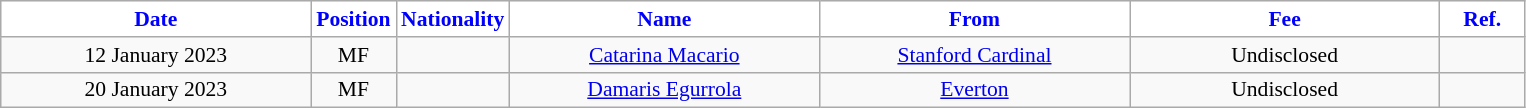<table class="wikitable" style="text-align:center; font-size:90%; ">
<tr>
<th style="background:#FFFFFF; color:blue; width:200px;">Date</th>
<th style="background:#FFFFFF; color:blue; width:50px;">Position</th>
<th style="background:#FFFFFF; color:blue; width:50px;">Nationality</th>
<th style="background:#FFFFFF; color:blue; width:200px;">Name</th>
<th style="background:#FFFFFF; color:blue; width:200px;">From</th>
<th style="background:#FFFFFF; color:blue; width:200px;">Fee</th>
<th style="background:#FFFFFF; color:blue; width:50px;">Ref.</th>
</tr>
<tr>
<td>12 January 2023</td>
<td>MF</td>
<td></td>
<td><a href='#'>Catarina Macario</a></td>
<td><a href='#'>Stanford Cardinal</a></td>
<td>Undisclosed</td>
<td></td>
</tr>
<tr>
<td>20 January 2023</td>
<td>MF</td>
<td></td>
<td><a href='#'>Damaris Egurrola</a></td>
<td><a href='#'>Everton</a></td>
<td>Undisclosed</td>
<td></td>
</tr>
</table>
